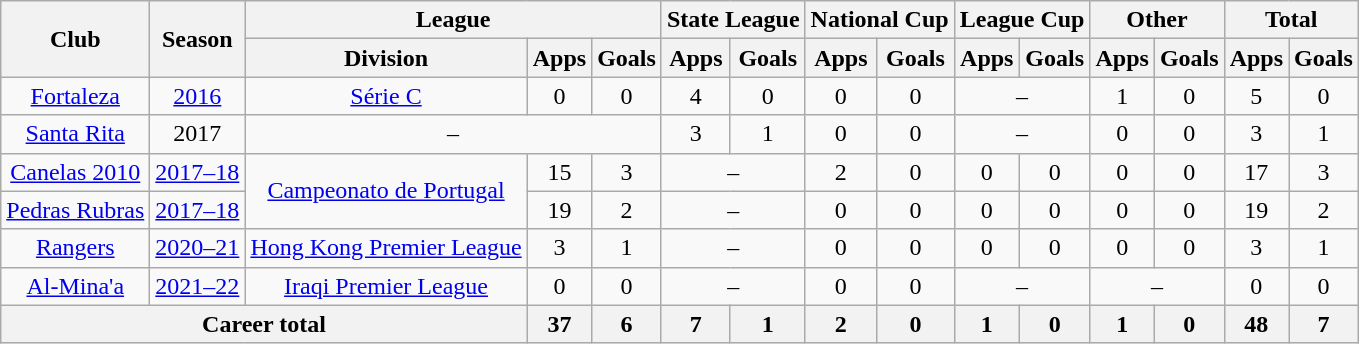<table class="wikitable" style="text-align: center">
<tr>
<th rowspan="2">Club</th>
<th rowspan="2">Season</th>
<th colspan="3">League</th>
<th colspan="2">State League</th>
<th colspan="2">National Cup</th>
<th colspan="2">League Cup</th>
<th colspan="2">Other</th>
<th colspan="2">Total</th>
</tr>
<tr>
<th>Division</th>
<th>Apps</th>
<th>Goals</th>
<th>Apps</th>
<th>Goals</th>
<th>Apps</th>
<th>Goals</th>
<th>Apps</th>
<th>Goals</th>
<th>Apps</th>
<th>Goals</th>
<th>Apps</th>
<th>Goals</th>
</tr>
<tr>
<td><a href='#'>Fortaleza</a></td>
<td><a href='#'>2016</a></td>
<td><a href='#'>Série C</a></td>
<td>0</td>
<td>0</td>
<td>4</td>
<td>0</td>
<td>0</td>
<td>0</td>
<td colspan="2">–</td>
<td>1</td>
<td>0</td>
<td>5</td>
<td>0</td>
</tr>
<tr>
<td><a href='#'>Santa Rita</a></td>
<td>2017</td>
<td colspan="3">–</td>
<td>3</td>
<td>1</td>
<td>0</td>
<td>0</td>
<td colspan="2">–</td>
<td>0</td>
<td>0</td>
<td>3</td>
<td>1</td>
</tr>
<tr>
<td><a href='#'>Canelas 2010</a></td>
<td><a href='#'>2017–18</a></td>
<td rowspan="2"><a href='#'>Campeonato de Portugal</a></td>
<td>15</td>
<td>3</td>
<td colspan="2">–</td>
<td>2</td>
<td>0</td>
<td>0</td>
<td>0</td>
<td>0</td>
<td>0</td>
<td>17</td>
<td>3</td>
</tr>
<tr>
<td><a href='#'>Pedras Rubras</a></td>
<td><a href='#'>2017–18</a></td>
<td>19</td>
<td>2</td>
<td colspan="2">–</td>
<td>0</td>
<td>0</td>
<td>0</td>
<td>0</td>
<td>0</td>
<td>0</td>
<td>19</td>
<td>2</td>
</tr>
<tr>
<td><a href='#'>Rangers</a></td>
<td><a href='#'>2020–21</a></td>
<td><a href='#'>Hong Kong Premier League</a></td>
<td>3</td>
<td>1</td>
<td colspan="2">–</td>
<td>0</td>
<td>0</td>
<td>0</td>
<td>0</td>
<td>0</td>
<td>0</td>
<td>3</td>
<td>1</td>
</tr>
<tr>
<td><a href='#'>Al-Mina'a</a></td>
<td><a href='#'>2021–22</a></td>
<td><a href='#'>Iraqi Premier League</a></td>
<td>0</td>
<td>0</td>
<td colspan="2">–</td>
<td>0</td>
<td>0</td>
<td colspan="2">–</td>
<td colspan="2">–</td>
<td>0</td>
<td>0</td>
</tr>
<tr>
<th colspan="3">Career total</th>
<th>37</th>
<th>6</th>
<th>7</th>
<th>1</th>
<th>2</th>
<th>0</th>
<th>1</th>
<th>0</th>
<th>1</th>
<th>0</th>
<th>48</th>
<th>7</th>
</tr>
</table>
